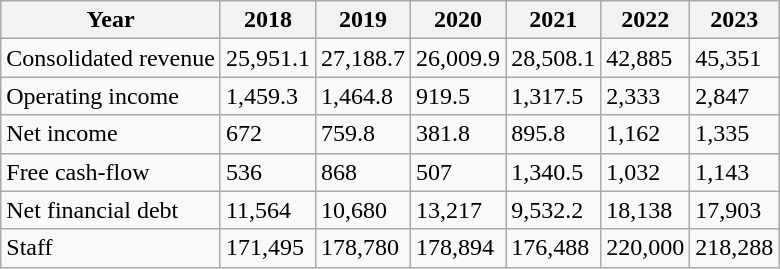<table class="wikitable">
<tr>
<th>Year</th>
<th>2018</th>
<th>2019</th>
<th>2020</th>
<th>2021</th>
<th>2022</th>
<th>2023</th>
</tr>
<tr>
<td>Consolidated revenue</td>
<td>25,951.1</td>
<td>27,188.7</td>
<td>26,009.9</td>
<td>28,508.1</td>
<td>42,885</td>
<td>45,351</td>
</tr>
<tr>
<td>Operating income</td>
<td>1,459.3</td>
<td>1,464.8</td>
<td>919.5</td>
<td>1,317.5</td>
<td>2,333</td>
<td>2,847</td>
</tr>
<tr>
<td>Net income</td>
<td>672</td>
<td>759.8</td>
<td>381.8</td>
<td>895.8</td>
<td>1,162</td>
<td>1,335</td>
</tr>
<tr>
<td>Free cash-flow</td>
<td>536</td>
<td>868</td>
<td>507</td>
<td>1,340.5</td>
<td>1,032</td>
<td>1,143</td>
</tr>
<tr>
<td>Net financial debt</td>
<td>11,564</td>
<td>10,680</td>
<td>13,217</td>
<td>9,532.2</td>
<td>18,138</td>
<td>17,903</td>
</tr>
<tr>
<td>Staff</td>
<td>171,495</td>
<td>178,780</td>
<td>178,894</td>
<td>176,488</td>
<td>220,000</td>
<td>218,288</td>
</tr>
</table>
